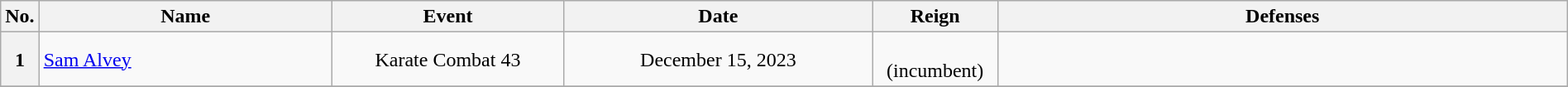<table class="wikitable" width=100%>
<tr>
<th width=1%>No.</th>
<th width=19%>Name</th>
<th width=15%>Event</th>
<th width=20%>Date</th>
<th width=8%>Reign</th>
<th width=45%>Defenses</th>
</tr>
<tr>
<th>1</th>
<td align=left> <a href='#'>Sam Alvey</a> <br></td>
<td align=center>Karate Combat 43<br></td>
<td align=center>December 15, 2023</td>
<td align=center><br>(incumbent)<br></td>
<td><br><br>
</td>
</tr>
<tr>
</tr>
</table>
